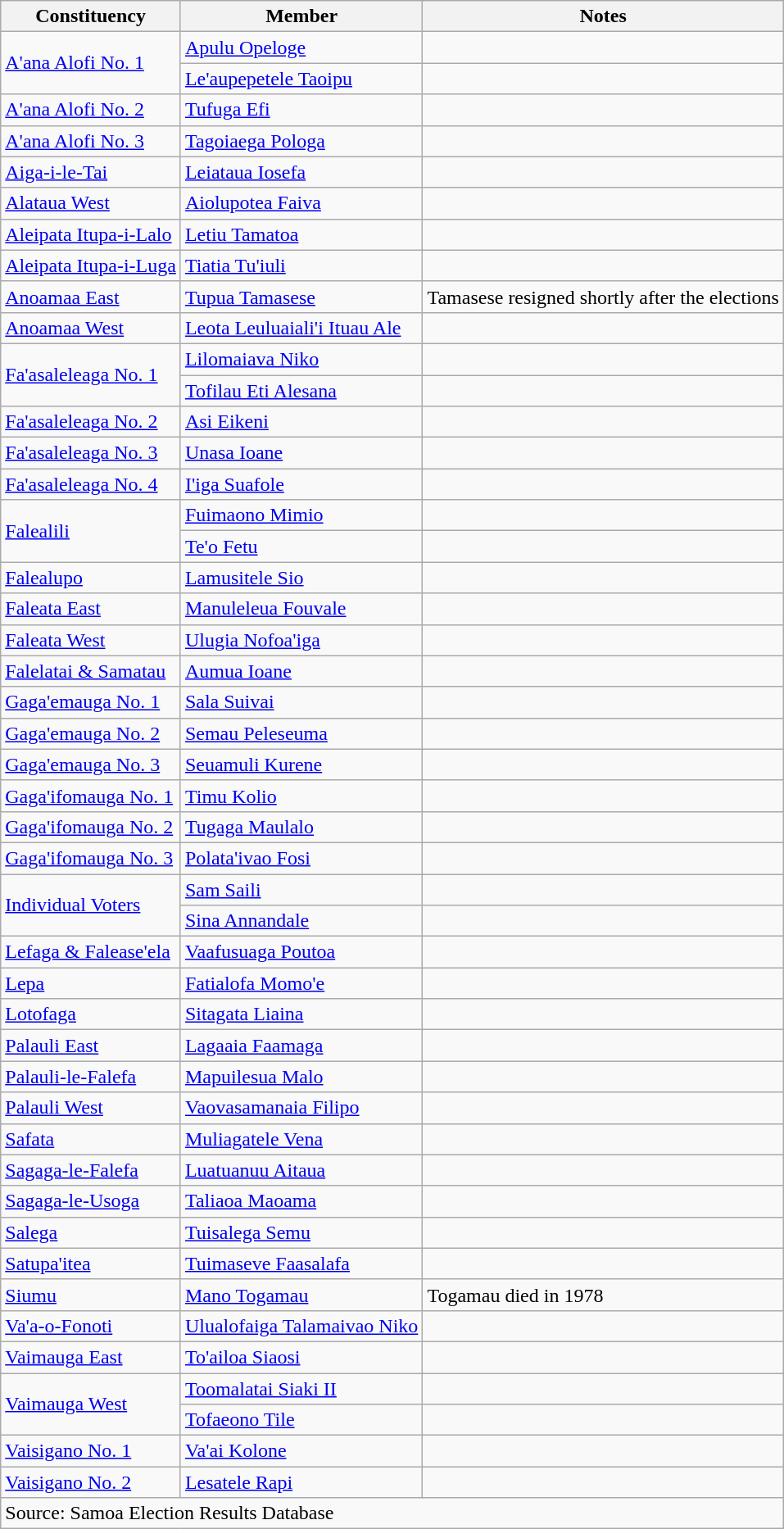<table class="wikitable sortable">
<tr>
<th>Constituency</th>
<th>Member</th>
<th>Notes</th>
</tr>
<tr>
<td rowspan=2><a href='#'>A'ana Alofi No. 1</a></td>
<td><a href='#'>Apulu Opeloge</a></td>
<td></td>
</tr>
<tr>
<td><a href='#'>Le'aupepetele Taoipu</a></td>
<td></td>
</tr>
<tr>
<td><a href='#'>A'ana Alofi No. 2</a></td>
<td><a href='#'>Tufuga Efi</a></td>
<td></td>
</tr>
<tr>
<td><a href='#'>A'ana Alofi No. 3</a></td>
<td><a href='#'>Tagoiaega Pologa</a></td>
<td></td>
</tr>
<tr>
<td><a href='#'>Aiga-i-le-Tai</a></td>
<td><a href='#'>Leiataua Iosefa</a></td>
<td></td>
</tr>
<tr>
<td><a href='#'>Alataua West</a></td>
<td><a href='#'>Aiolupotea Faiva</a></td>
<td></td>
</tr>
<tr>
<td><a href='#'>Aleipata Itupa-i-Lalo</a></td>
<td><a href='#'>Letiu Tamatoa</a></td>
<td></td>
</tr>
<tr>
<td><a href='#'>Aleipata Itupa-i-Luga</a></td>
<td><a href='#'>Tiatia Tu'iuli</a></td>
<td></td>
</tr>
<tr>
<td><a href='#'>Anoamaa East</a></td>
<td><a href='#'>Tupua Tamasese</a></td>
<td>Tamasese resigned shortly after the elections</td>
</tr>
<tr>
<td><a href='#'>Anoamaa West</a></td>
<td><a href='#'>Leota Leuluaiali'i Ituau Ale</a></td>
<td></td>
</tr>
<tr>
<td rowspan=2><a href='#'>Fa'asaleleaga No. 1</a></td>
<td><a href='#'>Lilomaiava Niko</a></td>
<td></td>
</tr>
<tr>
<td><a href='#'>Tofilau Eti Alesana</a></td>
<td></td>
</tr>
<tr>
<td><a href='#'>Fa'asaleleaga No. 2</a></td>
<td><a href='#'>Asi Eikeni</a></td>
<td></td>
</tr>
<tr>
<td><a href='#'>Fa'asaleleaga No. 3</a></td>
<td><a href='#'>Unasa Ioane</a></td>
<td></td>
</tr>
<tr>
<td><a href='#'>Fa'asaleleaga No. 4</a></td>
<td><a href='#'>I'iga Suafole</a></td>
<td></td>
</tr>
<tr>
<td rowspan=2><a href='#'>Falealili</a></td>
<td><a href='#'>Fuimaono Mimio</a></td>
<td></td>
</tr>
<tr>
<td><a href='#'>Te'o Fetu</a></td>
<td></td>
</tr>
<tr>
<td><a href='#'>Falealupo</a></td>
<td><a href='#'>Lamusitele Sio</a></td>
<td></td>
</tr>
<tr>
<td><a href='#'>Faleata East</a></td>
<td><a href='#'>Manuleleua Fouvale</a></td>
<td></td>
</tr>
<tr>
<td><a href='#'>Faleata West</a></td>
<td><a href='#'>Ulugia Nofoa'iga</a></td>
<td></td>
</tr>
<tr>
<td><a href='#'>Falelatai & Samatau</a></td>
<td><a href='#'>Aumua Ioane</a></td>
<td></td>
</tr>
<tr>
<td><a href='#'>Gaga'emauga No. 1</a></td>
<td><a href='#'>Sala Suivai</a></td>
<td></td>
</tr>
<tr>
<td><a href='#'>Gaga'emauga No. 2</a></td>
<td><a href='#'>Semau Peleseuma</a></td>
<td></td>
</tr>
<tr>
<td><a href='#'>Gaga'emauga No. 3</a></td>
<td><a href='#'>Seuamuli Kurene</a></td>
<td></td>
</tr>
<tr>
<td><a href='#'>Gaga'ifomauga No. 1</a></td>
<td><a href='#'>Timu Kolio</a></td>
<td></td>
</tr>
<tr>
<td><a href='#'>Gaga'ifomauga No. 2</a></td>
<td><a href='#'>Tugaga Maulalo</a></td>
<td></td>
</tr>
<tr>
<td><a href='#'>Gaga'ifomauga No. 3</a></td>
<td><a href='#'>Polata'ivao Fosi</a></td>
<td></td>
</tr>
<tr>
<td rowspan=2><a href='#'>Individual Voters</a></td>
<td><a href='#'>Sam Saili</a></td>
<td></td>
</tr>
<tr>
<td><a href='#'>Sina Annandale</a></td>
<td></td>
</tr>
<tr>
<td><a href='#'>Lefaga & Falease'ela</a></td>
<td><a href='#'>Vaafusuaga Poutoa</a></td>
<td></td>
</tr>
<tr>
<td><a href='#'>Lepa</a></td>
<td><a href='#'>Fatialofa Momo'e</a></td>
<td></td>
</tr>
<tr>
<td><a href='#'>Lotofaga</a></td>
<td><a href='#'>Sitagata Liaina</a></td>
<td></td>
</tr>
<tr>
<td><a href='#'>Palauli East</a></td>
<td><a href='#'>Lagaaia Faamaga</a></td>
<td></td>
</tr>
<tr>
<td><a href='#'>Palauli-le-Falefa</a></td>
<td><a href='#'>Mapuilesua Malo</a></td>
<td></td>
</tr>
<tr>
<td><a href='#'>Palauli West</a></td>
<td><a href='#'>Vaovasamanaia Filipo</a></td>
<td></td>
</tr>
<tr>
<td><a href='#'>Safata</a></td>
<td><a href='#'>Muliagatele Vena</a></td>
<td></td>
</tr>
<tr>
<td><a href='#'>Sagaga-le-Falefa</a></td>
<td><a href='#'>Luatuanuu Aitaua</a></td>
<td></td>
</tr>
<tr>
<td><a href='#'>Sagaga-le-Usoga</a></td>
<td><a href='#'>Taliaoa Maoama</a></td>
<td></td>
</tr>
<tr>
<td><a href='#'>Salega</a></td>
<td><a href='#'>Tuisalega Semu</a></td>
<td></td>
</tr>
<tr>
<td><a href='#'>Satupa'itea</a></td>
<td><a href='#'>Tuimaseve Faasalafa</a></td>
<td></td>
</tr>
<tr>
<td><a href='#'>Siumu</a></td>
<td><a href='#'>Mano Togamau</a></td>
<td>Togamau died in 1978</td>
</tr>
<tr>
<td><a href='#'>Va'a-o-Fonoti</a></td>
<td><a href='#'>Ulualofaiga Talamaivao Niko</a></td>
<td></td>
</tr>
<tr>
<td><a href='#'>Vaimauga East</a></td>
<td><a href='#'>To'ailoa Siaosi</a></td>
<td></td>
</tr>
<tr>
<td rowspan=2><a href='#'>Vaimauga West</a></td>
<td><a href='#'>Toomalatai Siaki II</a></td>
<td></td>
</tr>
<tr>
<td><a href='#'>Tofaeono Tile</a></td>
<td></td>
</tr>
<tr>
<td><a href='#'>Vaisigano No. 1</a></td>
<td><a href='#'>Va'ai Kolone</a></td>
<td></td>
</tr>
<tr>
<td><a href='#'>Vaisigano No. 2</a></td>
<td><a href='#'>Lesatele Rapi</a></td>
<td></td>
</tr>
<tr class=sortbottom>
<td colspan=3>Source: Samoa Election Results Database</td>
</tr>
</table>
